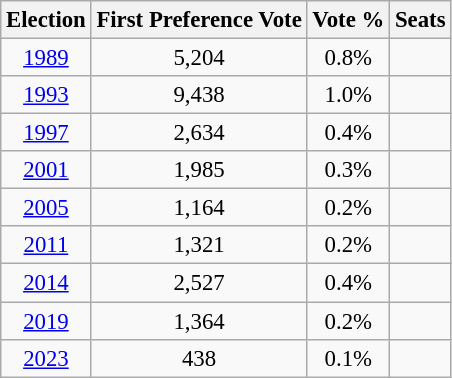<table class="wikitable sortable" style="font-size:95%">
<tr>
<th>Election</th>
<th>First Preference Vote</th>
<th>Vote %</th>
<th>Seats</th>
</tr>
<tr>
<td align=center><a href='#'>1989</a></td>
<td align=center>5,204</td>
<td align=center>0.8%</td>
<td align=left></td>
</tr>
<tr>
<td align=center><a href='#'>1993</a></td>
<td align=center>9,438</td>
<td align=center>1.0%</td>
<td align=left></td>
</tr>
<tr>
<td align=center><a href='#'>1997</a></td>
<td align=center>2,634</td>
<td align=center>0.4%</td>
<td align=left></td>
</tr>
<tr>
<td align=center><a href='#'>2001</a></td>
<td align=center>1,985</td>
<td align=center>0.3%</td>
<td align=center></td>
</tr>
<tr>
<td align=center><a href='#'>2005</a></td>
<td align=center>1,164</td>
<td align=center>0.2%</td>
<td align=center></td>
</tr>
<tr>
<td align=center><a href='#'>2011</a></td>
<td align=center>1,321</td>
<td align=center>0.2%</td>
<td align=center></td>
</tr>
<tr>
<td align=center><a href='#'>2014</a></td>
<td align=center>2,527</td>
<td align=center>0.4%</td>
<td align=center></td>
</tr>
<tr>
<td align=center><a href='#'>2019</a></td>
<td align=center>1,364</td>
<td align=center>0.2%</td>
<td align=center></td>
</tr>
<tr>
<td align=center><a href='#'>2023</a></td>
<td align=center>438</td>
<td align=center>0.1%</td>
<td align=center></td>
</tr>
</table>
